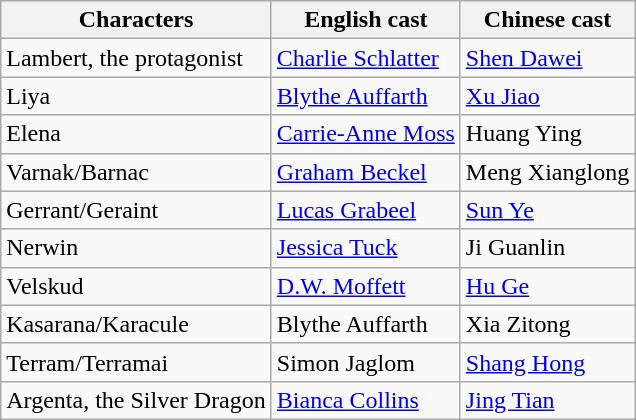<table class="wikitable">
<tr>
<th>Characters</th>
<th>English cast</th>
<th>Chinese cast</th>
</tr>
<tr>
<td>Lambert, the protagonist</td>
<td><a href='#'>Charlie Schlatter</a></td>
<td><a href='#'>Shen Dawei</a></td>
</tr>
<tr>
<td>Liya</td>
<td><a href='#'>Blythe Auffarth</a></td>
<td><a href='#'>Xu Jiao</a></td>
</tr>
<tr>
<td>Elena</td>
<td><a href='#'>Carrie-Anne Moss</a></td>
<td>Huang Ying</td>
</tr>
<tr>
<td>Varnak/Barnac</td>
<td><a href='#'>Graham Beckel</a></td>
<td>Meng Xianglong</td>
</tr>
<tr>
<td>Gerrant/Geraint</td>
<td><a href='#'>Lucas Grabeel</a></td>
<td><a href='#'>Sun Ye</a></td>
</tr>
<tr>
<td>Nerwin</td>
<td><a href='#'>Jessica Tuck</a></td>
<td>Ji Guanlin</td>
</tr>
<tr>
<td>Velskud</td>
<td><a href='#'>D.W. Moffett</a></td>
<td><a href='#'>Hu Ge</a></td>
</tr>
<tr>
<td>Kasarana/Karacule</td>
<td>Blythe Auffarth</td>
<td>Xia Zitong</td>
</tr>
<tr>
<td>Terram/Terramai</td>
<td>Simon Jaglom</td>
<td><a href='#'>Shang Hong</a></td>
</tr>
<tr>
<td>Argenta, the Silver Dragon</td>
<td><a href='#'>Bianca Collins</a></td>
<td><a href='#'>Jing Tian</a></td>
</tr>
</table>
